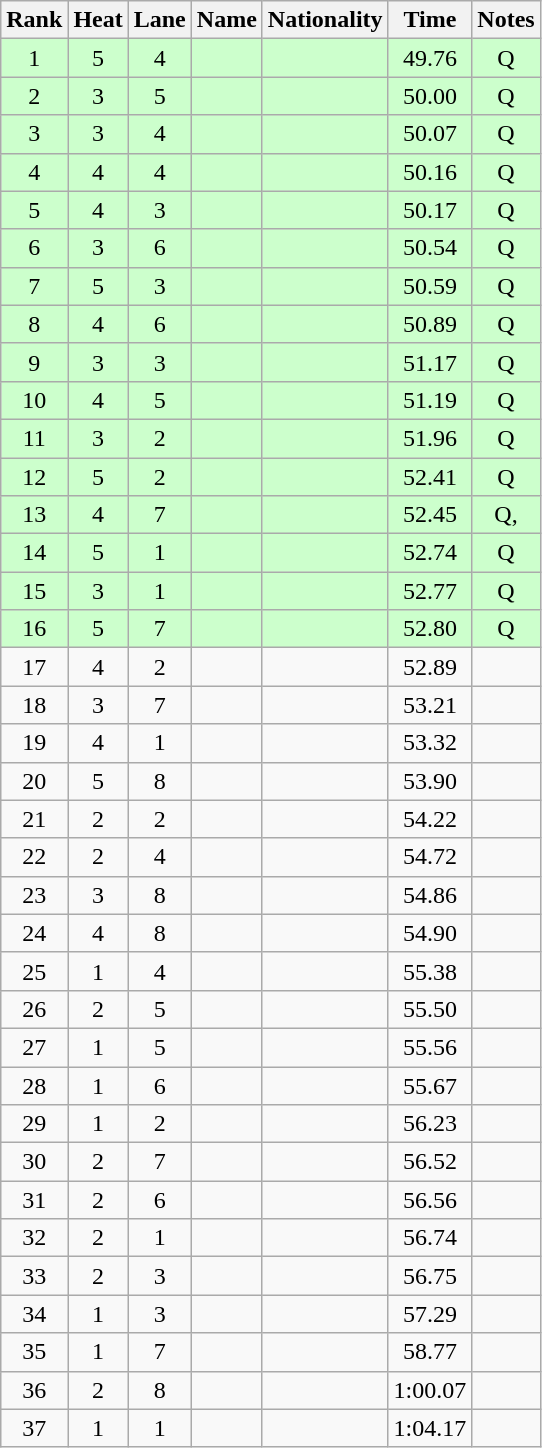<table class="wikitable sortable" style="text-align:center">
<tr>
<th>Rank</th>
<th>Heat</th>
<th>Lane</th>
<th>Name</th>
<th>Nationality</th>
<th>Time</th>
<th>Notes</th>
</tr>
<tr bgcolor="ccffcc">
<td>1</td>
<td>5</td>
<td>4</td>
<td align=left></td>
<td align=left></td>
<td>49.76</td>
<td>Q</td>
</tr>
<tr bgcolor="ccffcc">
<td>2</td>
<td>3</td>
<td>5</td>
<td align=left></td>
<td align=left></td>
<td>50.00</td>
<td>Q</td>
</tr>
<tr bgcolor="ccffcc">
<td>3</td>
<td>3</td>
<td>4</td>
<td align=left></td>
<td align=left></td>
<td>50.07</td>
<td>Q</td>
</tr>
<tr bgcolor="ccffcc">
<td>4</td>
<td>4</td>
<td>4</td>
<td align=left></td>
<td align=left></td>
<td>50.16</td>
<td>Q</td>
</tr>
<tr bgcolor="ccffcc">
<td>5</td>
<td>4</td>
<td>3</td>
<td align=left></td>
<td align=left></td>
<td>50.17</td>
<td>Q</td>
</tr>
<tr bgcolor="ccffcc">
<td>6</td>
<td>3</td>
<td>6</td>
<td align=left></td>
<td align=left></td>
<td>50.54</td>
<td>Q</td>
</tr>
<tr bgcolor="ccffcc">
<td>7</td>
<td>5</td>
<td>3</td>
<td align=left></td>
<td align=left></td>
<td>50.59</td>
<td>Q</td>
</tr>
<tr bgcolor="ccffcc">
<td>8</td>
<td>4</td>
<td>6</td>
<td align=left></td>
<td align=left></td>
<td>50.89</td>
<td>Q</td>
</tr>
<tr bgcolor="ccffcc">
<td>9</td>
<td>3</td>
<td>3</td>
<td align=left></td>
<td align=left></td>
<td>51.17</td>
<td>Q</td>
</tr>
<tr bgcolor="ccffcc">
<td>10</td>
<td>4</td>
<td>5</td>
<td align=left></td>
<td align=left></td>
<td>51.19</td>
<td>Q</td>
</tr>
<tr bgcolor="ccffcc">
<td>11</td>
<td>3</td>
<td>2</td>
<td align=left></td>
<td align=left></td>
<td>51.96</td>
<td>Q</td>
</tr>
<tr bgcolor="ccffcc">
<td>12</td>
<td>5</td>
<td>2</td>
<td align=left></td>
<td align=left></td>
<td>52.41</td>
<td>Q</td>
</tr>
<tr bgcolor="ccffcc">
<td>13</td>
<td>4</td>
<td>7</td>
<td align=left></td>
<td align=left></td>
<td>52.45</td>
<td>Q,</td>
</tr>
<tr bgcolor="ccffcc">
<td>14</td>
<td>5</td>
<td>1</td>
<td align=left></td>
<td align=left></td>
<td>52.74</td>
<td>Q</td>
</tr>
<tr bgcolor="ccffcc">
<td>15</td>
<td>3</td>
<td>1</td>
<td align=left></td>
<td align=left></td>
<td>52.77</td>
<td>Q</td>
</tr>
<tr bgcolor="ccffcc">
<td>16</td>
<td>5</td>
<td>7</td>
<td align=left></td>
<td align=left></td>
<td>52.80</td>
<td>Q</td>
</tr>
<tr>
<td>17</td>
<td>4</td>
<td>2</td>
<td align=left></td>
<td align=left></td>
<td>52.89</td>
<td></td>
</tr>
<tr>
<td>18</td>
<td>3</td>
<td>7</td>
<td align=left></td>
<td align=left></td>
<td>53.21</td>
<td></td>
</tr>
<tr>
<td>19</td>
<td>4</td>
<td>1</td>
<td align=left></td>
<td align=left></td>
<td>53.32</td>
<td></td>
</tr>
<tr>
<td>20</td>
<td>5</td>
<td>8</td>
<td align=left></td>
<td align=left></td>
<td>53.90</td>
<td></td>
</tr>
<tr>
<td>21</td>
<td>2</td>
<td>2</td>
<td align=left></td>
<td align=left></td>
<td>54.22</td>
<td></td>
</tr>
<tr>
<td>22</td>
<td>2</td>
<td>4</td>
<td align=left></td>
<td align=left></td>
<td>54.72</td>
<td></td>
</tr>
<tr>
<td>23</td>
<td>3</td>
<td>8</td>
<td align=left></td>
<td align=left></td>
<td>54.86</td>
<td></td>
</tr>
<tr>
<td>24</td>
<td>4</td>
<td>8</td>
<td align=left></td>
<td align=left></td>
<td>54.90</td>
<td></td>
</tr>
<tr>
<td>25</td>
<td>1</td>
<td>4</td>
<td align=left></td>
<td align=left></td>
<td>55.38</td>
<td></td>
</tr>
<tr>
<td>26</td>
<td>2</td>
<td>5</td>
<td align=left></td>
<td align=left></td>
<td>55.50</td>
<td></td>
</tr>
<tr>
<td>27</td>
<td>1</td>
<td>5</td>
<td align=left></td>
<td align=left></td>
<td>55.56</td>
<td></td>
</tr>
<tr>
<td>28</td>
<td>1</td>
<td>6</td>
<td align=left></td>
<td align=left></td>
<td>55.67</td>
<td></td>
</tr>
<tr>
<td>29</td>
<td>1</td>
<td>2</td>
<td align=left></td>
<td align=left></td>
<td>56.23</td>
<td></td>
</tr>
<tr>
<td>30</td>
<td>2</td>
<td>7</td>
<td align=left></td>
<td align=left></td>
<td>56.52</td>
<td></td>
</tr>
<tr>
<td>31</td>
<td>2</td>
<td>6</td>
<td align=left></td>
<td align=left></td>
<td>56.56</td>
<td></td>
</tr>
<tr>
<td>32</td>
<td>2</td>
<td>1</td>
<td align=left></td>
<td align=left></td>
<td>56.74</td>
<td></td>
</tr>
<tr>
<td>33</td>
<td>2</td>
<td>3</td>
<td align=left></td>
<td align=left></td>
<td>56.75</td>
<td></td>
</tr>
<tr>
<td>34</td>
<td>1</td>
<td>3</td>
<td align=left></td>
<td align=left></td>
<td>57.29</td>
<td></td>
</tr>
<tr>
<td>35</td>
<td>1</td>
<td>7</td>
<td align=left></td>
<td align=left></td>
<td>58.77</td>
<td></td>
</tr>
<tr>
<td>36</td>
<td>2</td>
<td>8</td>
<td align=left></td>
<td align=left></td>
<td>1:00.07</td>
<td></td>
</tr>
<tr>
<td>37</td>
<td>1</td>
<td>1</td>
<td align=left></td>
<td align=left></td>
<td>1:04.17</td>
<td></td>
</tr>
</table>
